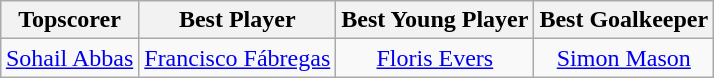<table class=wikitable style="text-align:center; margin:auto">
<tr>
<th>Topscorer</th>
<th>Best Player</th>
<th>Best Young Player</th>
<th>Best Goalkeeper</th>
</tr>
<tr>
<td> <a href='#'>Sohail Abbas</a></td>
<td> <a href='#'>Francisco Fábregas</a></td>
<td> <a href='#'>Floris Evers</a></td>
<td> <a href='#'>Simon Mason</a></td>
</tr>
</table>
